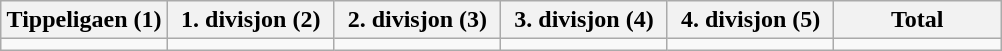<table class="wikitable">
<tr>
<th width="16.6%">Tippeligaen (1)</th>
<th width="16.6%">1. divisjon (2)</th>
<th width="16.6%">2. divisjon (3)</th>
<th width="16.6%">3. divisjon (4)</th>
<th width="16.6%">4. divisjon (5)</th>
<th width="16.6%">Total</th>
</tr>
<tr>
<td></td>
<td></td>
<td></td>
<td></td>
<td></td>
<td></td>
</tr>
</table>
